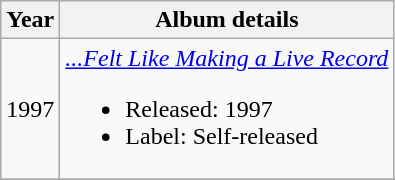<table class="wikitable">
<tr>
<th>Year</th>
<th>Album details</th>
</tr>
<tr>
<td>1997</td>
<td><em><a href='#'>...Felt Like Making a Live Record</a></em><br><ul><li>Released: 1997</li><li>Label: Self-released</li></ul></td>
</tr>
<tr>
</tr>
</table>
